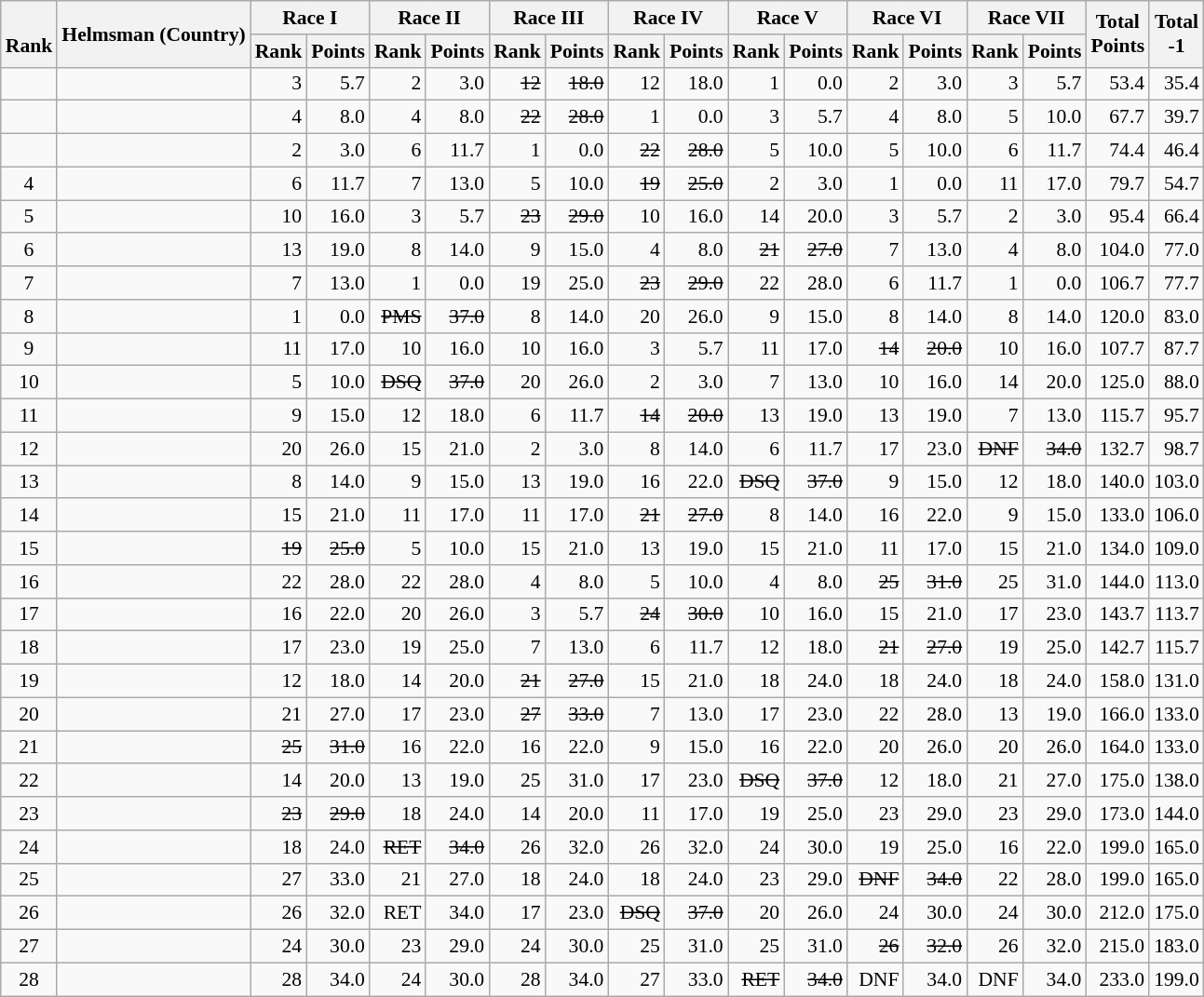<table class="wikitable" style="text-align:right; font-size:90%">
<tr>
<th rowspan="2"><br>Rank</th>
<th rowspan="2">Helmsman (Country)</th>
<th colspan="2">Race I</th>
<th colspan="2">Race II</th>
<th colspan="2">Race III</th>
<th colspan="2">Race IV</th>
<th colspan="2">Race V</th>
<th colspan="2">Race VI</th>
<th colspan="2">Race VII</th>
<th rowspan="2">Total <br>Points <br> </th>
<th rowspan="2">Total<br>-1<br> </th>
</tr>
<tr>
<th>Rank</th>
<th>Points</th>
<th>Rank</th>
<th>Points</th>
<th>Rank</th>
<th>Points</th>
<th>Rank</th>
<th>Points</th>
<th>Rank</th>
<th>Points</th>
<th>Rank</th>
<th>Points</th>
<th>Rank</th>
<th>Points</th>
</tr>
<tr>
<td align=center></td>
<td align=left></td>
<td>3</td>
<td>5.7</td>
<td>2</td>
<td>3.0</td>
<td><s>12</s></td>
<td><s>18.0</s></td>
<td>12</td>
<td>18.0</td>
<td>1</td>
<td>0.0</td>
<td>2</td>
<td>3.0</td>
<td>3</td>
<td>5.7</td>
<td>53.4</td>
<td>35.4</td>
</tr>
<tr>
<td align=center></td>
<td align=left></td>
<td>4</td>
<td>8.0</td>
<td>4</td>
<td>8.0</td>
<td><s>22</s></td>
<td><s>28.0</s></td>
<td>1</td>
<td>0.0</td>
<td>3</td>
<td>5.7</td>
<td>4</td>
<td>8.0</td>
<td>5</td>
<td>10.0</td>
<td>67.7</td>
<td>39.7</td>
</tr>
<tr>
<td align=center></td>
<td align=left></td>
<td>2</td>
<td>3.0</td>
<td>6</td>
<td>11.7</td>
<td>1</td>
<td>0.0</td>
<td><s>22</s></td>
<td><s>28.0</s></td>
<td>5</td>
<td>10.0</td>
<td>5</td>
<td>10.0</td>
<td>6</td>
<td>11.7</td>
<td>74.4</td>
<td>46.4</td>
</tr>
<tr>
<td align=center>4</td>
<td align=left></td>
<td>6</td>
<td>11.7</td>
<td>7</td>
<td>13.0</td>
<td>5</td>
<td>10.0</td>
<td><s>19</s></td>
<td><s>25.0</s></td>
<td>2</td>
<td>3.0</td>
<td>1</td>
<td>0.0</td>
<td>11</td>
<td>17.0</td>
<td>79.7</td>
<td>54.7</td>
</tr>
<tr>
<td align=center>5</td>
<td align=left></td>
<td>10</td>
<td>16.0</td>
<td>3</td>
<td>5.7</td>
<td><s>23</s></td>
<td><s>29.0</s></td>
<td>10</td>
<td>16.0</td>
<td>14</td>
<td>20.0</td>
<td>3</td>
<td>5.7</td>
<td>2</td>
<td>3.0</td>
<td>95.4</td>
<td>66.4</td>
</tr>
<tr>
<td align=center>6</td>
<td align=left></td>
<td>13</td>
<td>19.0</td>
<td>8</td>
<td>14.0</td>
<td>9</td>
<td>15.0</td>
<td>4</td>
<td>8.0</td>
<td><s>21</s></td>
<td><s>27.0</s></td>
<td>7</td>
<td>13.0</td>
<td>4</td>
<td>8.0</td>
<td>104.0</td>
<td>77.0</td>
</tr>
<tr>
<td align=center>7</td>
<td align=left></td>
<td>7</td>
<td>13.0</td>
<td>1</td>
<td>0.0</td>
<td>19</td>
<td>25.0</td>
<td><s>23</s></td>
<td><s>29.0</s></td>
<td>22</td>
<td>28.0</td>
<td>6</td>
<td>11.7</td>
<td>1</td>
<td>0.0</td>
<td>106.7</td>
<td>77.7</td>
</tr>
<tr>
<td align=center>8</td>
<td align=left></td>
<td>1</td>
<td>0.0</td>
<td><s>PMS</s></td>
<td><s>37.0</s></td>
<td>8</td>
<td>14.0</td>
<td>20</td>
<td>26.0</td>
<td>9</td>
<td>15.0</td>
<td>8</td>
<td>14.0</td>
<td>8</td>
<td>14.0</td>
<td>120.0</td>
<td>83.0</td>
</tr>
<tr>
<td align=center>9</td>
<td align=left></td>
<td>11</td>
<td>17.0</td>
<td>10</td>
<td>16.0</td>
<td>10</td>
<td>16.0</td>
<td>3</td>
<td>5.7</td>
<td>11</td>
<td>17.0</td>
<td><s>14</s></td>
<td><s>20.0</s></td>
<td>10</td>
<td>16.0</td>
<td>107.7</td>
<td>87.7</td>
</tr>
<tr>
<td align=center>10</td>
<td align=left></td>
<td>5</td>
<td>10.0</td>
<td><s>DSQ</s></td>
<td><s>37.0</s></td>
<td>20</td>
<td>26.0</td>
<td>2</td>
<td>3.0</td>
<td>7</td>
<td>13.0</td>
<td>10</td>
<td>16.0</td>
<td>14</td>
<td>20.0</td>
<td>125.0</td>
<td>88.0</td>
</tr>
<tr>
<td align=center>11</td>
<td align=left></td>
<td>9</td>
<td>15.0</td>
<td>12</td>
<td>18.0</td>
<td>6</td>
<td>11.7</td>
<td><s>14</s></td>
<td><s>20.0</s></td>
<td>13</td>
<td>19.0</td>
<td>13</td>
<td>19.0</td>
<td>7</td>
<td>13.0</td>
<td>115.7</td>
<td>95.7</td>
</tr>
<tr>
<td align=center>12</td>
<td align=left></td>
<td>20</td>
<td>26.0</td>
<td>15</td>
<td>21.0</td>
<td>2</td>
<td>3.0</td>
<td>8</td>
<td>14.0</td>
<td>6</td>
<td>11.7</td>
<td>17</td>
<td>23.0</td>
<td><s>DNF</s></td>
<td><s>34.0</s></td>
<td>132.7</td>
<td>98.7</td>
</tr>
<tr>
<td align=center>13</td>
<td align=left></td>
<td>8</td>
<td>14.0</td>
<td>9</td>
<td>15.0</td>
<td>13</td>
<td>19.0</td>
<td>16</td>
<td>22.0</td>
<td><s>DSQ</s></td>
<td><s>37.0</s></td>
<td>9</td>
<td>15.0</td>
<td>12</td>
<td>18.0</td>
<td>140.0</td>
<td>103.0</td>
</tr>
<tr>
<td align=center>14</td>
<td align=left></td>
<td>15</td>
<td>21.0</td>
<td>11</td>
<td>17.0</td>
<td>11</td>
<td>17.0</td>
<td><s>21</s></td>
<td><s>27.0</s></td>
<td>8</td>
<td>14.0</td>
<td>16</td>
<td>22.0</td>
<td>9</td>
<td>15.0</td>
<td>133.0</td>
<td>106.0</td>
</tr>
<tr>
<td align=center>15</td>
<td align=left></td>
<td><s>19</s></td>
<td><s>25.0</s></td>
<td>5</td>
<td>10.0</td>
<td>15</td>
<td>21.0</td>
<td>13</td>
<td>19.0</td>
<td>15</td>
<td>21.0</td>
<td>11</td>
<td>17.0</td>
<td>15</td>
<td>21.0</td>
<td>134.0</td>
<td>109.0</td>
</tr>
<tr>
<td align=center>16</td>
<td align=left></td>
<td>22</td>
<td>28.0</td>
<td>22</td>
<td>28.0</td>
<td>4</td>
<td>8.0</td>
<td>5</td>
<td>10.0</td>
<td>4</td>
<td>8.0</td>
<td><s>25</s></td>
<td><s>31.0</s></td>
<td>25</td>
<td>31.0</td>
<td>144.0</td>
<td>113.0</td>
</tr>
<tr>
<td align=center>17</td>
<td align=left></td>
<td>16</td>
<td>22.0</td>
<td>20</td>
<td>26.0</td>
<td>3</td>
<td>5.7</td>
<td><s>24</s></td>
<td><s>30.0</s></td>
<td>10</td>
<td>16.0</td>
<td>15</td>
<td>21.0</td>
<td>17</td>
<td>23.0</td>
<td>143.7</td>
<td>113.7</td>
</tr>
<tr>
<td align=center>18</td>
<td align=left></td>
<td>17</td>
<td>23.0</td>
<td>19</td>
<td>25.0</td>
<td>7</td>
<td>13.0</td>
<td>6</td>
<td>11.7</td>
<td>12</td>
<td>18.0</td>
<td><s>21</s></td>
<td><s>27.0</s></td>
<td>19</td>
<td>25.0</td>
<td>142.7</td>
<td>115.7</td>
</tr>
<tr>
<td align=center>19</td>
<td align=left></td>
<td>12</td>
<td>18.0</td>
<td>14</td>
<td>20.0</td>
<td><s>21</s></td>
<td><s>27.0</s></td>
<td>15</td>
<td>21.0</td>
<td>18</td>
<td>24.0</td>
<td>18</td>
<td>24.0</td>
<td>18</td>
<td>24.0</td>
<td>158.0</td>
<td>131.0</td>
</tr>
<tr>
<td align=center>20</td>
<td align=left></td>
<td>21</td>
<td>27.0</td>
<td>17</td>
<td>23.0</td>
<td><s>27</s></td>
<td><s>33.0</s></td>
<td>7</td>
<td>13.0</td>
<td>17</td>
<td>23.0</td>
<td>22</td>
<td>28.0</td>
<td>13</td>
<td>19.0</td>
<td>166.0</td>
<td>133.0</td>
</tr>
<tr>
<td align=center>21</td>
<td align=left></td>
<td><s>25</s></td>
<td><s>31.0</s></td>
<td>16</td>
<td>22.0</td>
<td>16</td>
<td>22.0</td>
<td>9</td>
<td>15.0</td>
<td>16</td>
<td>22.0</td>
<td>20</td>
<td>26.0</td>
<td>20</td>
<td>26.0</td>
<td>164.0</td>
<td>133.0</td>
</tr>
<tr>
<td align=center>22</td>
<td align=left></td>
<td>14</td>
<td>20.0</td>
<td>13</td>
<td>19.0</td>
<td>25</td>
<td>31.0</td>
<td>17</td>
<td>23.0</td>
<td><s>DSQ</s></td>
<td><s>37.0</s></td>
<td>12</td>
<td>18.0</td>
<td>21</td>
<td>27.0</td>
<td>175.0</td>
<td>138.0</td>
</tr>
<tr>
<td align=center>23</td>
<td align=left></td>
<td><s>23</s></td>
<td><s>29.0</s></td>
<td>18</td>
<td>24.0</td>
<td>14</td>
<td>20.0</td>
<td>11</td>
<td>17.0</td>
<td>19</td>
<td>25.0</td>
<td>23</td>
<td>29.0</td>
<td>23</td>
<td>29.0</td>
<td>173.0</td>
<td>144.0</td>
</tr>
<tr>
<td align=center>24</td>
<td align=left></td>
<td>18</td>
<td>24.0</td>
<td><s>RET</s></td>
<td><s>34.0</s></td>
<td>26</td>
<td>32.0</td>
<td>26</td>
<td>32.0</td>
<td>24</td>
<td>30.0</td>
<td>19</td>
<td>25.0</td>
<td>16</td>
<td>22.0</td>
<td>199.0</td>
<td>165.0</td>
</tr>
<tr>
<td align=center>25</td>
<td align=left></td>
<td>27</td>
<td>33.0</td>
<td>21</td>
<td>27.0</td>
<td>18</td>
<td>24.0</td>
<td>18</td>
<td>24.0</td>
<td>23</td>
<td>29.0</td>
<td><s>DNF</s></td>
<td><s>34.0</s></td>
<td>22</td>
<td>28.0</td>
<td>199.0</td>
<td>165.0</td>
</tr>
<tr>
<td align=center>26</td>
<td align=left></td>
<td>26</td>
<td>32.0</td>
<td>RET</td>
<td>34.0</td>
<td>17</td>
<td>23.0</td>
<td><s>DSQ</s></td>
<td><s>37.0</s></td>
<td>20</td>
<td>26.0</td>
<td>24</td>
<td>30.0</td>
<td>24</td>
<td>30.0</td>
<td>212.0</td>
<td>175.0</td>
</tr>
<tr>
<td align=center>27</td>
<td align=left></td>
<td>24</td>
<td>30.0</td>
<td>23</td>
<td>29.0</td>
<td>24</td>
<td>30.0</td>
<td>25</td>
<td>31.0</td>
<td>25</td>
<td>31.0</td>
<td><s>26</s></td>
<td><s>32.0</s></td>
<td>26</td>
<td>32.0</td>
<td>215.0</td>
<td>183.0</td>
</tr>
<tr>
<td align=center>28</td>
<td align=left></td>
<td>28</td>
<td>34.0</td>
<td>24</td>
<td>30.0</td>
<td>28</td>
<td>34.0</td>
<td>27</td>
<td>33.0</td>
<td><s>RET</s></td>
<td><s>34.0</s></td>
<td>DNF</td>
<td>34.0</td>
<td>DNF</td>
<td>34.0</td>
<td>233.0</td>
<td>199.0</td>
</tr>
</table>
